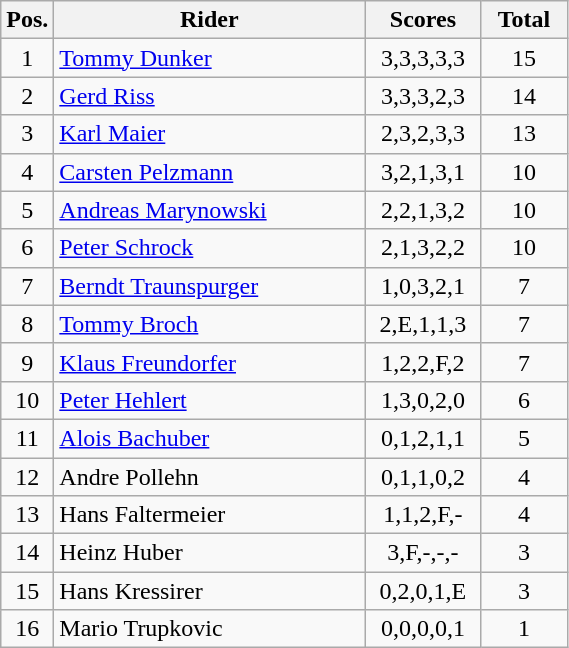<table class=wikitable>
<tr>
<th width=25px>Pos.</th>
<th width=200px>Rider</th>
<th width=70px>Scores</th>
<th width=50px>Total</th>
</tr>
<tr align=center >
<td>1</td>
<td align=left><a href='#'>Tommy Dunker</a></td>
<td>3,3,3,3,3</td>
<td>15</td>
</tr>
<tr align=center >
<td>2</td>
<td align=left><a href='#'>Gerd Riss</a></td>
<td>3,3,3,2,3</td>
<td>14</td>
</tr>
<tr align=center >
<td>3</td>
<td align=left><a href='#'>Karl Maier</a></td>
<td>2,3,2,3,3</td>
<td>13</td>
</tr>
<tr align=center >
<td>4</td>
<td align=left><a href='#'>Carsten Pelzmann</a></td>
<td>3,2,1,3,1</td>
<td>10</td>
</tr>
<tr align=center >
<td>5</td>
<td align=left><a href='#'>Andreas Marynowski</a></td>
<td>2,2,1,3,2</td>
<td>10</td>
</tr>
<tr align=center >
<td>6</td>
<td align=left><a href='#'>Peter Schrock</a></td>
<td>2,1,3,2,2</td>
<td>10</td>
</tr>
<tr align=center >
<td>7</td>
<td align=left><a href='#'>Berndt Traunspurger</a></td>
<td>1,0,3,2,1</td>
<td>7</td>
</tr>
<tr align=center >
<td>8</td>
<td align=left><a href='#'>Tommy Broch</a></td>
<td>2,E,1,1,3</td>
<td>7</td>
</tr>
<tr align=center >
<td>9</td>
<td align=left><a href='#'>Klaus Freundorfer</a></td>
<td>1,2,2,F,2</td>
<td>7</td>
</tr>
<tr align=center >
<td>10</td>
<td align=left><a href='#'>Peter Hehlert</a></td>
<td>1,3,0,2,0</td>
<td>6</td>
</tr>
<tr align=center>
<td>11</td>
<td align=left><a href='#'>Alois Bachuber</a></td>
<td>0,1,2,1,1</td>
<td>5</td>
</tr>
<tr align=center>
<td>12</td>
<td align=left>Andre Pollehn</td>
<td>0,1,1,0,2</td>
<td>4</td>
</tr>
<tr align=center>
<td>13</td>
<td align=left>Hans Faltermeier</td>
<td>1,1,2,F,-</td>
<td>4</td>
</tr>
<tr align=center>
<td>14</td>
<td align=left>Heinz Huber</td>
<td>3,F,-,-,-</td>
<td>3</td>
</tr>
<tr align=center>
<td>15</td>
<td align=left>Hans Kressirer</td>
<td>0,2,0,1,E</td>
<td>3</td>
</tr>
<tr align=center>
<td>16</td>
<td align=left>Mario Trupkovic</td>
<td>0,0,0,0,1</td>
<td>1</td>
</tr>
</table>
